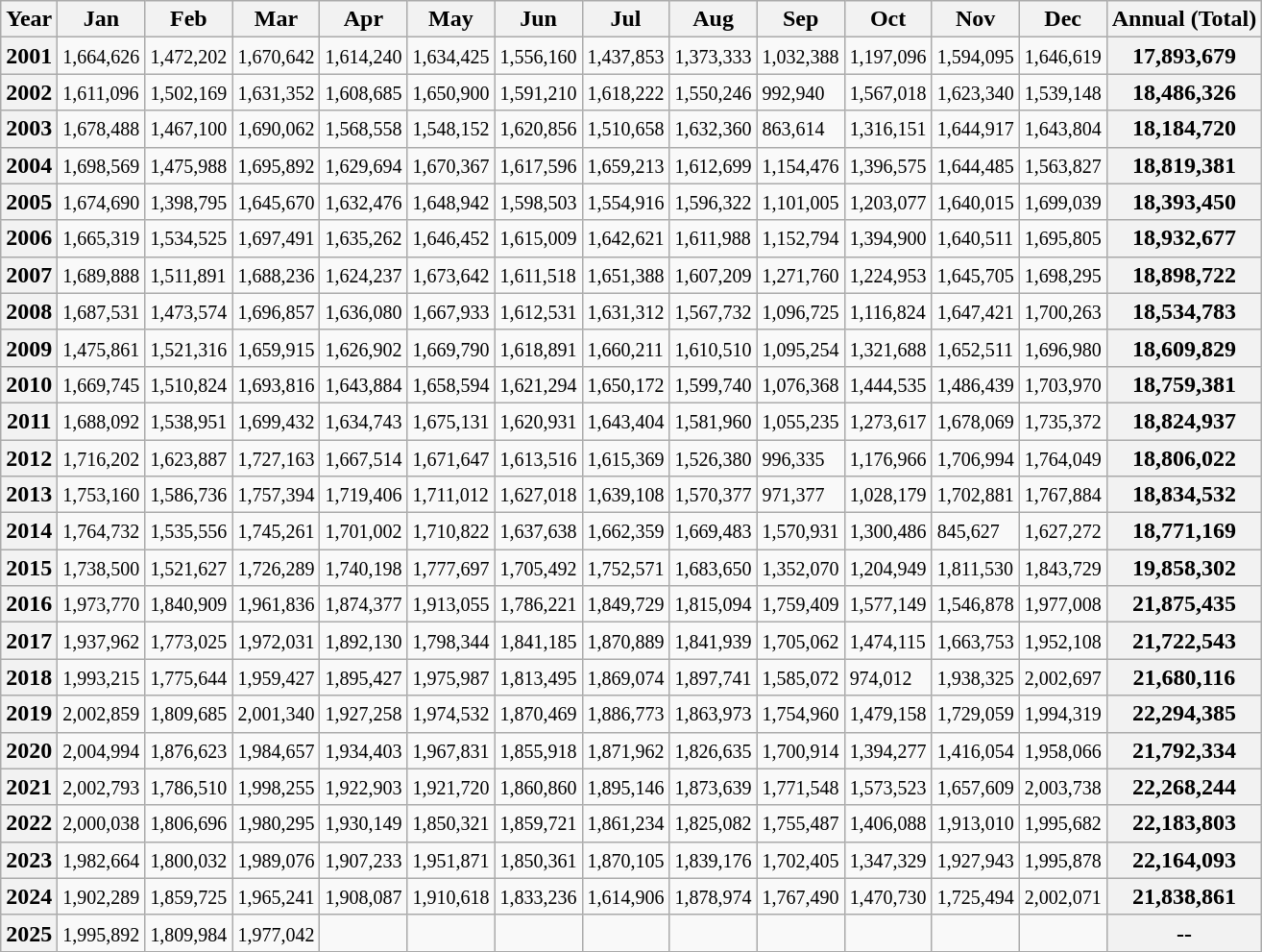<table class="wikitable">
<tr>
<th>Year</th>
<th>Jan</th>
<th>Feb</th>
<th>Mar</th>
<th>Apr</th>
<th>May</th>
<th>Jun</th>
<th>Jul</th>
<th>Aug</th>
<th>Sep</th>
<th>Oct</th>
<th>Nov</th>
<th>Dec</th>
<th>Annual (Total)</th>
</tr>
<tr>
<th>2001</th>
<td><small>1,664,626</small></td>
<td><small>1,472,202</small></td>
<td><small>1,670,642</small></td>
<td><small>1,614,240</small></td>
<td><small>1,634,425</small></td>
<td><small>1,556,160</small></td>
<td><small>1,437,853</small></td>
<td><small>1,373,333</small></td>
<td><small>1,032,388</small></td>
<td><small>1,197,096</small></td>
<td><small>1,594,095</small></td>
<td><small>1,646,619</small></td>
<th>17,893,679</th>
</tr>
<tr>
<th>2002</th>
<td><small>1,611,096</small></td>
<td><small>1,502,169</small></td>
<td><small>1,631,352</small></td>
<td><small>1,608,685</small></td>
<td><small>1,650,900</small></td>
<td><small>1,591,210</small></td>
<td><small>1,618,222</small></td>
<td><small>1,550,246</small></td>
<td><small>992,940</small></td>
<td><small>1,567,018</small></td>
<td><small>1,623,340</small></td>
<td><small>1,539,148</small></td>
<th>18,486,326</th>
</tr>
<tr>
<th>2003</th>
<td><small>1,678,488</small></td>
<td><small>1,467,100</small></td>
<td><small>1,690,062</small></td>
<td><small>1,568,558</small></td>
<td><small>1,548,152</small></td>
<td><small>1,620,856</small></td>
<td><small>1,510,658</small></td>
<td><small>1,632,360</small></td>
<td><small>863,614</small></td>
<td><small>1,316,151</small></td>
<td><small>1,644,917</small></td>
<td><small>1,643,804</small></td>
<th>18,184,720</th>
</tr>
<tr>
<th>2004</th>
<td><small>1,698,569</small></td>
<td><small>1,475,988</small></td>
<td><small>1,695,892</small></td>
<td><small>1,629,694</small></td>
<td><small>1,670,367</small></td>
<td><small>1,617,596</small></td>
<td><small>1,659,213</small></td>
<td><small>1,612,699</small></td>
<td><small>1,154,476</small></td>
<td><small>1,396,575</small></td>
<td><small>1,644,485</small></td>
<td><small>1,563,827</small></td>
<th>18,819,381</th>
</tr>
<tr>
<th>2005</th>
<td><small>1,674,690</small></td>
<td><small>1,398,795</small></td>
<td><small>1,645,670</small></td>
<td><small>1,632,476</small></td>
<td><small>1,648,942</small></td>
<td><small>1,598,503</small></td>
<td><small>1,554,916</small></td>
<td><small>1,596,322</small></td>
<td><small>1,101,005</small></td>
<td><small>1,203,077</small></td>
<td><small>1,640,015</small></td>
<td><small>1,699,039</small></td>
<th>18,393,450</th>
</tr>
<tr>
<th>2006</th>
<td><small>1,665,319</small></td>
<td><small>1,534,525</small></td>
<td><small>1,697,491</small></td>
<td><small>1,635,262</small></td>
<td><small>1,646,452</small></td>
<td><small>1,615,009</small></td>
<td><small>1,642,621</small></td>
<td><small>1,611,988</small></td>
<td><small>1,152,794</small></td>
<td><small>1,394,900</small></td>
<td><small>1,640,511</small></td>
<td><small>1,695,805</small></td>
<th>18,932,677</th>
</tr>
<tr>
<th>2007</th>
<td><small>1,689,888</small></td>
<td><small>1,511,891</small></td>
<td><small>1,688,236</small></td>
<td><small>1,624,237</small></td>
<td><small>1,673,642</small></td>
<td><small>1,611,518</small></td>
<td><small>1,651,388</small></td>
<td><small>1,607,209</small></td>
<td><small>1,271,760</small></td>
<td><small>1,224,953</small></td>
<td><small>1,645,705</small></td>
<td><small>1,698,295</small></td>
<th>18,898,722</th>
</tr>
<tr>
<th>2008</th>
<td><small>1,687,531</small></td>
<td><small>1,473,574</small></td>
<td><small>1,696,857</small></td>
<td><small>1,636,080</small></td>
<td><small>1,667,933</small></td>
<td><small>1,612,531</small></td>
<td><small>1,631,312</small></td>
<td><small>1,567,732</small></td>
<td><small>1,096,725</small></td>
<td><small>1,116,824</small></td>
<td><small>1,647,421</small></td>
<td><small>1,700,263</small></td>
<th>18,534,783</th>
</tr>
<tr>
<th>2009</th>
<td><small>1,475,861</small></td>
<td><small>1,521,316</small></td>
<td><small>1,659,915</small></td>
<td><small>1,626,902</small></td>
<td><small>1,669,790</small></td>
<td><small>1,618,891</small></td>
<td><small>1,660,211</small></td>
<td><small>1,610,510</small></td>
<td><small>1,095,254</small></td>
<td><small>1,321,688</small></td>
<td><small>1,652,511</small></td>
<td><small>1,696,980</small></td>
<th>18,609,829</th>
</tr>
<tr>
<th>2010</th>
<td><small>1,669,745</small></td>
<td><small>1,510,824</small></td>
<td><small>1,693,816</small></td>
<td><small>1,643,884</small></td>
<td><small>1,658,594</small></td>
<td><small>1,621,294</small></td>
<td><small>1,650,172</small></td>
<td><small>1,599,740</small></td>
<td><small>1,076,368</small></td>
<td><small>1,444,535</small></td>
<td><small>1,486,439</small></td>
<td><small>1,703,970</small></td>
<th>18,759,381</th>
</tr>
<tr>
<th>2011</th>
<td><small>1,688,092</small></td>
<td><small>1,538,951</small></td>
<td><small>1,699,432</small></td>
<td><small>1,634,743</small></td>
<td><small>1,675,131</small></td>
<td><small>1,620,931</small></td>
<td><small>1,643,404</small></td>
<td><small>1,581,960</small></td>
<td><small>1,055,235</small></td>
<td><small>1,273,617</small></td>
<td><small>1,678,069</small></td>
<td><small>1,735,372</small></td>
<th>18,824,937</th>
</tr>
<tr>
<th>2012</th>
<td><small>1,716,202</small></td>
<td><small>1,623,887</small></td>
<td><small>1,727,163</small></td>
<td><small>1,667,514</small></td>
<td><small>1,671,647</small></td>
<td><small>1,613,516</small></td>
<td><small>1,615,369</small></td>
<td><small>1,526,380</small></td>
<td><small>996,335</small></td>
<td><small>1,176,966</small></td>
<td><small>1,706,994</small></td>
<td><small>1,764,049</small></td>
<th>18,806,022</th>
</tr>
<tr>
<th>2013</th>
<td><small>1,753,160</small></td>
<td><small>1,586,736</small></td>
<td><small>1,757,394</small></td>
<td><small>1,719,406</small></td>
<td><small>1,711,012</small></td>
<td><small>1,627,018</small></td>
<td><small>1,639,108</small></td>
<td><small>1,570,377</small></td>
<td><small>971,377</small></td>
<td><small>1,028,179</small></td>
<td><small>1,702,881</small></td>
<td><small>1,767,884</small></td>
<th>18,834,532</th>
</tr>
<tr>
<th>2014</th>
<td><small>1,764,732</small></td>
<td><small>1,535,556</small></td>
<td><small>1,745,261</small></td>
<td><small>1,701,002</small></td>
<td><small>1,710,822</small></td>
<td><small>1,637,638</small></td>
<td><small>1,662,359</small></td>
<td><small>1,669,483</small></td>
<td><small>1,570,931</small></td>
<td><small>1,300,486</small></td>
<td><small>845,627</small></td>
<td><small>1,627,272</small></td>
<th>18,771,169</th>
</tr>
<tr>
<th>2015</th>
<td><small>1,738,500</small></td>
<td><small>1,521,627</small></td>
<td><small>1,726,289</small></td>
<td><small>1,740,198</small></td>
<td><small>1,777,697</small></td>
<td><small>1,705,492</small></td>
<td><small>1,752,571</small></td>
<td><small>1,683,650</small></td>
<td><small>1,352,070</small></td>
<td><small>1,204,949</small></td>
<td><small>1,811,530</small></td>
<td><small>1,843,729</small></td>
<th>19,858,302</th>
</tr>
<tr>
<th>2016</th>
<td><small>1,973,770</small></td>
<td><small>1,840,909</small></td>
<td><small>1,961,836</small></td>
<td><small>1,874,377</small></td>
<td><small>1,913,055</small></td>
<td><small>1,786,221</small></td>
<td><small>1,849,729</small></td>
<td><small>1,815,094</small></td>
<td><small>1,759,409</small></td>
<td><small>1,577,149</small></td>
<td><small>1,546,878</small></td>
<td><small>1,977,008</small></td>
<th>21,875,435</th>
</tr>
<tr>
<th>2017</th>
<td><small>1,937,962</small></td>
<td><small>1,773,025</small></td>
<td><small>1,972,031</small></td>
<td><small>1,892,130</small></td>
<td><small>1,798,344</small></td>
<td><small>1,841,185</small></td>
<td><small>1,870,889</small></td>
<td><small>1,841,939</small></td>
<td><small>1,705,062</small></td>
<td><small>1,474,115</small></td>
<td><small>1,663,753</small></td>
<td><small>1,952,108</small></td>
<th>21,722,543</th>
</tr>
<tr>
<th>2018</th>
<td><small>1,993,215</small></td>
<td><small>1,775,644</small></td>
<td><small>1,959,427</small></td>
<td><small>1,895,427</small></td>
<td><small>1,975,987</small></td>
<td><small>1,813,495</small></td>
<td><small>1,869,074</small></td>
<td><small>1,897,741</small></td>
<td><small>1,585,072</small></td>
<td><small>974,012</small></td>
<td><small>1,938,325</small></td>
<td><small>2,002,697</small></td>
<th>21,680,116</th>
</tr>
<tr>
<th>2019</th>
<td><small>2,002,859</small></td>
<td><small>1,809,685</small></td>
<td><small>2,001,340</small></td>
<td><small>1,927,258</small></td>
<td><small>1,974,532</small></td>
<td><small>1,870,469</small></td>
<td><small>1,886,773</small></td>
<td><small>1,863,973</small></td>
<td><small>1,754,960</small></td>
<td><small>1,479,158</small></td>
<td><small>1,729,059</small></td>
<td><small>1,994,319</small></td>
<th>22,294,385</th>
</tr>
<tr>
<th>2020</th>
<td><small>2,004,994</small></td>
<td><small>1,876,623</small></td>
<td><small>1,984,657</small></td>
<td><small>1,934,403</small></td>
<td><small>1,967,831</small></td>
<td><small>1,855,918</small></td>
<td><small>1,871,962</small></td>
<td><small>1,826,635</small></td>
<td><small>1,700,914</small></td>
<td><small>1,394,277</small></td>
<td><small>1,416,054</small></td>
<td><small>1,958,066</small></td>
<th>21,792,334</th>
</tr>
<tr>
<th>2021</th>
<td><small>2,002,793</small></td>
<td><small>1,786,510</small></td>
<td><small>1,998,255</small></td>
<td><small>1,922,903</small></td>
<td><small>1,921,720</small></td>
<td><small>1,860,860</small></td>
<td><small>1,895,146</small></td>
<td><small>1,873,639</small></td>
<td><small>1,771,548</small></td>
<td><small>1,573,523</small></td>
<td><small>1,657,609</small></td>
<td><small>2,003,738</small></td>
<th>22,268,244</th>
</tr>
<tr>
<th>2022</th>
<td><small>2,000,038</small></td>
<td><small>1,806,696</small></td>
<td><small>1,980,295</small></td>
<td><small>1,930,149</small></td>
<td><small>1,850,321</small></td>
<td><small>1,859,721</small></td>
<td><small>1,861,234</small></td>
<td><small>1,825,082</small></td>
<td><small>1,755,487</small></td>
<td><small>1,406,088</small></td>
<td><small>1,913,010</small></td>
<td><small>1,995,682</small></td>
<th>22,183,803</th>
</tr>
<tr>
<th>2023</th>
<td><small>1,982,664</small></td>
<td><small>1,800,032</small></td>
<td><small>1,989,076</small></td>
<td><small>1,907,233</small></td>
<td><small>1,951,871</small></td>
<td><small>1,850,361</small></td>
<td><small>1,870,105</small></td>
<td><small>1,839,176</small></td>
<td><small>1,702,405</small></td>
<td><small>1,347,329</small></td>
<td><small>1,927,943</small></td>
<td><small>1,995,878</small></td>
<th>22,164,093</th>
</tr>
<tr>
<th>2024</th>
<td><small>1,902,289</small></td>
<td><small>1,859,725</small></td>
<td><small>1,965,241</small></td>
<td><small>1,908,087</small></td>
<td><small>1,910,618</small></td>
<td><small>1,833,236</small></td>
<td><small>1,614,906</small></td>
<td><small>1,878,974</small></td>
<td><small>1,767,490</small></td>
<td><small>1,470,730</small></td>
<td><small>1,725,494</small></td>
<td><small>2,002,071</small></td>
<th>21,838,861</th>
</tr>
<tr>
<th>2025</th>
<td><small>1,995,892</small></td>
<td><small>1,809,984</small></td>
<td><small>1,977,042</small></td>
<td><small></small></td>
<td><small></small></td>
<td><small></small></td>
<td><small></small></td>
<td><small></small></td>
<td><small></small></td>
<td><small></small></td>
<td><small></small></td>
<td><small></small></td>
<th>--</th>
</tr>
<tr>
</tr>
</table>
